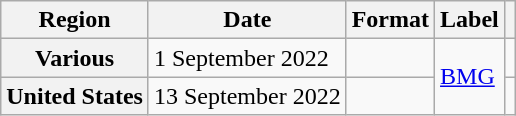<table class="wikitable plainrowheaders">
<tr>
<th scope="col">Region</th>
<th scope="col">Date</th>
<th scope="col">Format</th>
<th scope="col">Label</th>
<th scope="col"></th>
</tr>
<tr>
<th scope="row">Various</th>
<td>1 September 2022</td>
<td></td>
<td rowspan="2"><a href='#'>BMG</a></td>
<td></td>
</tr>
<tr>
<th scope="row">United States</th>
<td>13 September 2022</td>
<td></td>
<td></td>
</tr>
</table>
